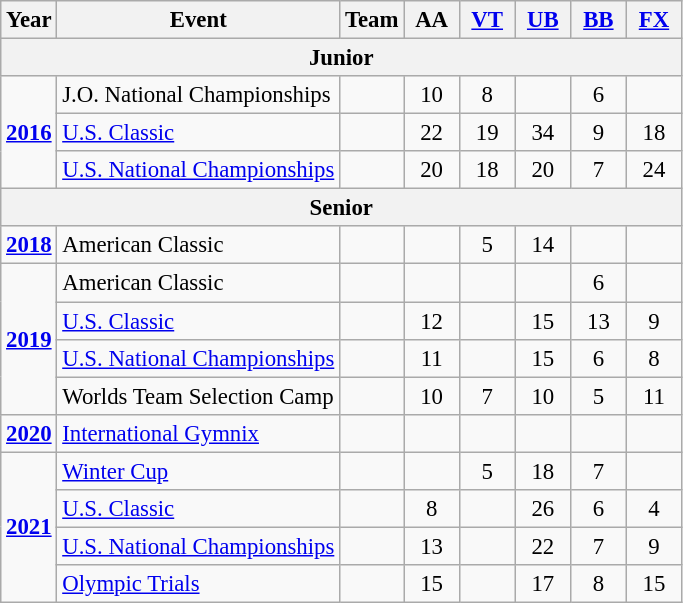<table class="wikitable" style="text-align:center; font-size:95%;">
<tr>
<th align="center">Year</th>
<th align="center">Event</th>
<th style="width:30px;">Team</th>
<th style="width:30px;">AA</th>
<th style="width:30px;"><a href='#'>VT</a></th>
<th style="width:30px;"><a href='#'>UB</a></th>
<th style="width:30px;"><a href='#'>BB</a></th>
<th style="width:30px;"><a href='#'>FX</a></th>
</tr>
<tr>
<th colspan="8"><strong>Junior</strong></th>
</tr>
<tr>
<td rowspan="3"><strong><a href='#'>2016</a></strong></td>
<td align=left>J.O. National Championships</td>
<td></td>
<td>10</td>
<td>8</td>
<td></td>
<td>6</td>
<td></td>
</tr>
<tr>
<td align=left><a href='#'>U.S. Classic</a></td>
<td></td>
<td>22</td>
<td>19</td>
<td>34</td>
<td>9</td>
<td>18</td>
</tr>
<tr>
<td align=left><a href='#'>U.S. National Championships</a></td>
<td></td>
<td>20</td>
<td>18</td>
<td>20</td>
<td>7</td>
<td>24</td>
</tr>
<tr>
<th colspan="8"><strong>Senior</strong></th>
</tr>
<tr>
<td rowspan="1"><strong><a href='#'>2018</a></strong></td>
<td align=left>American Classic</td>
<td></td>
<td></td>
<td>5</td>
<td>14</td>
<td></td>
<td></td>
</tr>
<tr>
<td rowspan="4"><strong><a href='#'>2019</a></strong></td>
<td align=left>American Classic</td>
<td></td>
<td></td>
<td></td>
<td></td>
<td>6</td>
<td></td>
</tr>
<tr>
<td align=left><a href='#'>U.S. Classic</a></td>
<td></td>
<td>12</td>
<td></td>
<td>15</td>
<td>13</td>
<td>9</td>
</tr>
<tr>
<td align=left><a href='#'>U.S. National Championships</a></td>
<td></td>
<td>11</td>
<td></td>
<td>15</td>
<td>6</td>
<td>8</td>
</tr>
<tr>
<td align=left>Worlds Team Selection Camp</td>
<td></td>
<td>10</td>
<td>7</td>
<td>10</td>
<td>5</td>
<td>11</td>
</tr>
<tr>
<td rowspan="1"><strong><a href='#'>2020</a></strong></td>
<td align=left><a href='#'>International Gymnix</a></td>
<td></td>
<td></td>
<td></td>
<td></td>
<td></td>
<td></td>
</tr>
<tr>
<td rowspan="4"><strong><a href='#'>2021</a></strong></td>
<td align=left><a href='#'>Winter Cup</a></td>
<td></td>
<td></td>
<td>5</td>
<td>18</td>
<td>7</td>
<td></td>
</tr>
<tr>
<td align=left><a href='#'>U.S. Classic</a></td>
<td></td>
<td>8</td>
<td></td>
<td>26</td>
<td>6</td>
<td>4</td>
</tr>
<tr>
<td align=left><a href='#'>U.S. National Championships</a></td>
<td></td>
<td>13</td>
<td></td>
<td>22</td>
<td>7</td>
<td>9</td>
</tr>
<tr>
<td align=left><a href='#'>Olympic Trials</a></td>
<td></td>
<td>15</td>
<td></td>
<td>17</td>
<td>8</td>
<td>15</td>
</tr>
</table>
